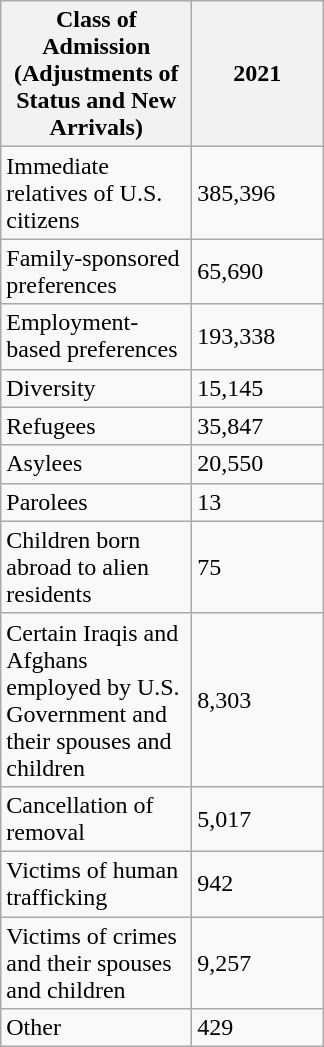<table class="wikitable">
<tr>
<th scope="col" style="width:120px;">Class of Admission (Adjustments of Status and New Arrivals)</th>
<th scope="col" style="width:80px;">2021</th>
</tr>
<tr>
<td>Immediate relatives of U.S. citizens</td>
<td>385,396</td>
</tr>
<tr>
<td>Family-sponsored preferences</td>
<td>65,690</td>
</tr>
<tr>
<td>Employment-based preferences</td>
<td>193,338</td>
</tr>
<tr>
<td>Diversity</td>
<td>15,145</td>
</tr>
<tr>
<td>Refugees</td>
<td>35,847</td>
</tr>
<tr>
<td>Asylees</td>
<td>20,550</td>
</tr>
<tr>
<td>Parolees</td>
<td>13</td>
</tr>
<tr>
<td>Children born abroad to alien residents</td>
<td>75</td>
</tr>
<tr>
<td>Certain Iraqis and Afghans employed by U.S. Government and their spouses and children</td>
<td>8,303</td>
</tr>
<tr>
<td>Cancellation of removal</td>
<td>5,017</td>
</tr>
<tr>
<td>Victims of human trafficking</td>
<td>942</td>
</tr>
<tr>
<td>Victims of crimes and their spouses and children</td>
<td>9,257</td>
</tr>
<tr>
<td>Other</td>
<td>429</td>
</tr>
</table>
